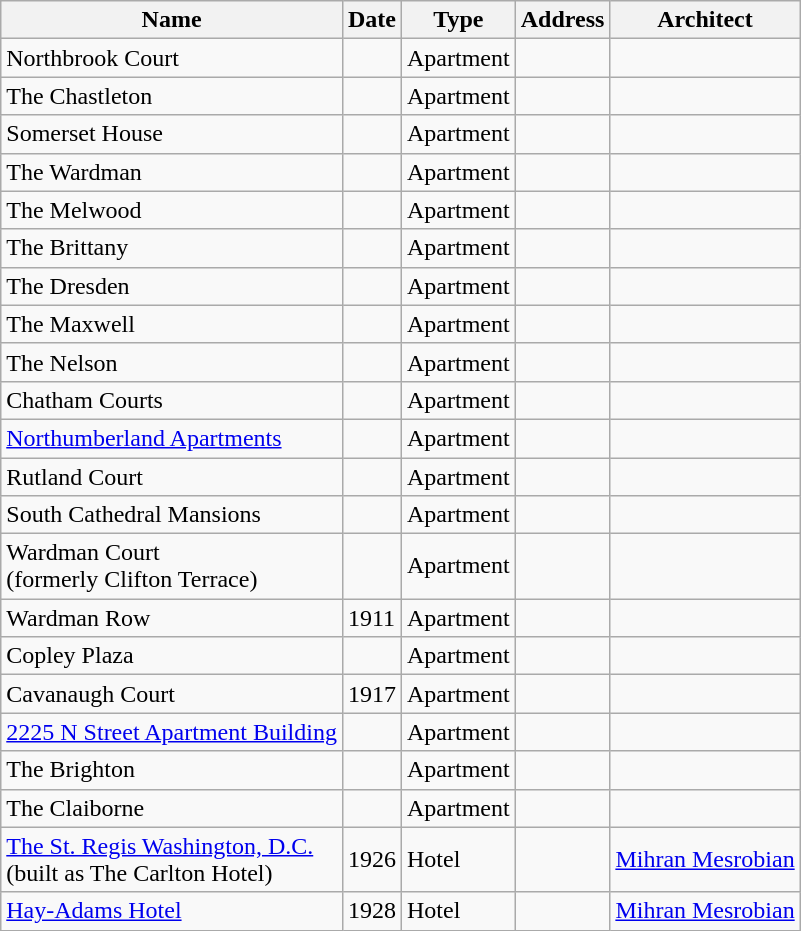<table class="wikitable sortable">
<tr>
<th>Name</th>
<th>Date</th>
<th>Type</th>
<th>Address</th>
<th>Architect</th>
</tr>
<tr>
<td>Northbrook Court</td>
<td></td>
<td>Apartment</td>
<td></td>
<td></td>
</tr>
<tr>
<td>The Chastleton</td>
<td></td>
<td>Apartment</td>
<td></td>
<td></td>
</tr>
<tr>
<td>Somerset House</td>
<td></td>
<td>Apartment</td>
<td></td>
<td></td>
</tr>
<tr>
<td>The Wardman</td>
<td></td>
<td>Apartment</td>
<td></td>
<td></td>
</tr>
<tr>
<td>The Melwood</td>
<td></td>
<td>Apartment</td>
<td></td>
<td></td>
</tr>
<tr>
<td>The Brittany</td>
<td></td>
<td>Apartment</td>
<td></td>
<td></td>
</tr>
<tr>
<td>The Dresden</td>
<td></td>
<td>Apartment</td>
<td></td>
<td></td>
</tr>
<tr>
<td>The Maxwell</td>
<td></td>
<td>Apartment</td>
<td></td>
<td></td>
</tr>
<tr>
<td>The Nelson</td>
<td></td>
<td>Apartment</td>
<td></td>
<td></td>
</tr>
<tr>
<td>Chatham Courts</td>
<td></td>
<td>Apartment</td>
<td></td>
<td></td>
</tr>
<tr>
<td><a href='#'>Northumberland Apartments</a></td>
<td></td>
<td>Apartment</td>
<td></td>
<td></td>
</tr>
<tr>
<td>Rutland Court</td>
<td></td>
<td>Apartment</td>
<td></td>
<td></td>
</tr>
<tr>
<td>South Cathedral Mansions</td>
<td></td>
<td>Apartment</td>
<td></td>
<td></td>
</tr>
<tr>
<td>Wardman Court<br>(formerly Clifton Terrace)</td>
<td></td>
<td>Apartment</td>
<td></td>
<td></td>
</tr>
<tr>
<td>Wardman Row</td>
<td>1911</td>
<td>Apartment</td>
<td></td>
<td></td>
</tr>
<tr>
<td>Copley Plaza</td>
<td></td>
<td>Apartment</td>
<td></td>
<td></td>
</tr>
<tr>
<td>Cavanaugh Court</td>
<td>1917</td>
<td>Apartment</td>
<td></td>
<td></td>
</tr>
<tr>
<td><a href='#'>2225 N Street Apartment Building</a></td>
<td></td>
<td>Apartment</td>
<td></td>
<td></td>
</tr>
<tr>
<td>The Brighton</td>
<td></td>
<td>Apartment</td>
<td></td>
<td></td>
</tr>
<tr>
<td>The Claiborne</td>
<td></td>
<td>Apartment</td>
<td></td>
<td></td>
</tr>
<tr>
<td><a href='#'>The St. Regis Washington, D.C.</a><br>(built as The Carlton Hotel)</td>
<td>1926</td>
<td>Hotel</td>
<td></td>
<td><a href='#'>Mihran Mesrobian</a></td>
</tr>
<tr>
<td><a href='#'>Hay-Adams Hotel</a></td>
<td>1928</td>
<td>Hotel</td>
<td></td>
<td><a href='#'>Mihran Mesrobian</a></td>
</tr>
</table>
